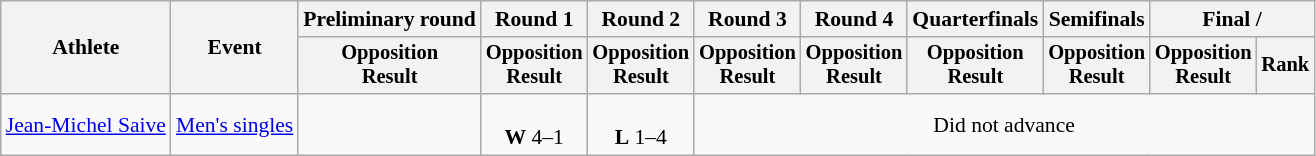<table class="wikitable" style="font-size:90%">
<tr>
<th rowspan="2">Athlete</th>
<th rowspan="2">Event</th>
<th>Preliminary round</th>
<th>Round 1</th>
<th>Round 2</th>
<th>Round 3</th>
<th>Round 4</th>
<th>Quarterfinals</th>
<th>Semifinals</th>
<th colspan=2>Final / </th>
</tr>
<tr style="font-size:95%">
<th>Opposition<br>Result</th>
<th>Opposition<br>Result</th>
<th>Opposition<br>Result</th>
<th>Opposition<br>Result</th>
<th>Opposition<br>Result</th>
<th>Opposition<br>Result</th>
<th>Opposition<br>Result</th>
<th>Opposition<br>Result</th>
<th>Rank</th>
</tr>
<tr align=center>
<td align=left><a href='#'>Jean-Michel Saive</a></td>
<td align=left><a href='#'>Men's singles</a></td>
<td></td>
<td><br><strong>W</strong> 4–1</td>
<td><br><strong>L</strong> 1–4</td>
<td colspan=6>Did not advance</td>
</tr>
</table>
